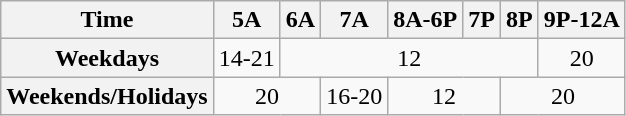<table class="wikitable" style="text-align: center;">
<tr>
<th>Time</th>
<th>5A</th>
<th>6A</th>
<th>7A</th>
<th>8A-6P</th>
<th>7P</th>
<th>8P</th>
<th>9P-12A</th>
</tr>
<tr>
<th>Weekdays</th>
<td>14-21</td>
<td colspan="5">12</td>
<td>20</td>
</tr>
<tr>
<th>Weekends/Holidays</th>
<td colspan="2">20</td>
<td>16-20</td>
<td colspan="2">12</td>
<td colspan="2">20</td>
</tr>
</table>
